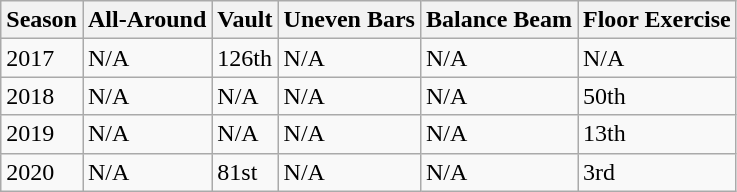<table class="wikitable">
<tr>
<th>Season</th>
<th>All-Around</th>
<th>Vault</th>
<th>Uneven Bars</th>
<th>Balance Beam</th>
<th>Floor Exercise</th>
</tr>
<tr>
<td>2017</td>
<td>N/A</td>
<td>126th</td>
<td>N/A</td>
<td>N/A</td>
<td>N/A</td>
</tr>
<tr>
<td>2018</td>
<td>N/A</td>
<td>N/A</td>
<td>N/A</td>
<td>N/A</td>
<td>50th</td>
</tr>
<tr>
<td>2019</td>
<td>N/A</td>
<td>N/A</td>
<td>N/A</td>
<td>N/A</td>
<td>13th</td>
</tr>
<tr>
<td>2020</td>
<td>N/A</td>
<td>81st</td>
<td>N/A</td>
<td>N/A</td>
<td>3rd</td>
</tr>
</table>
